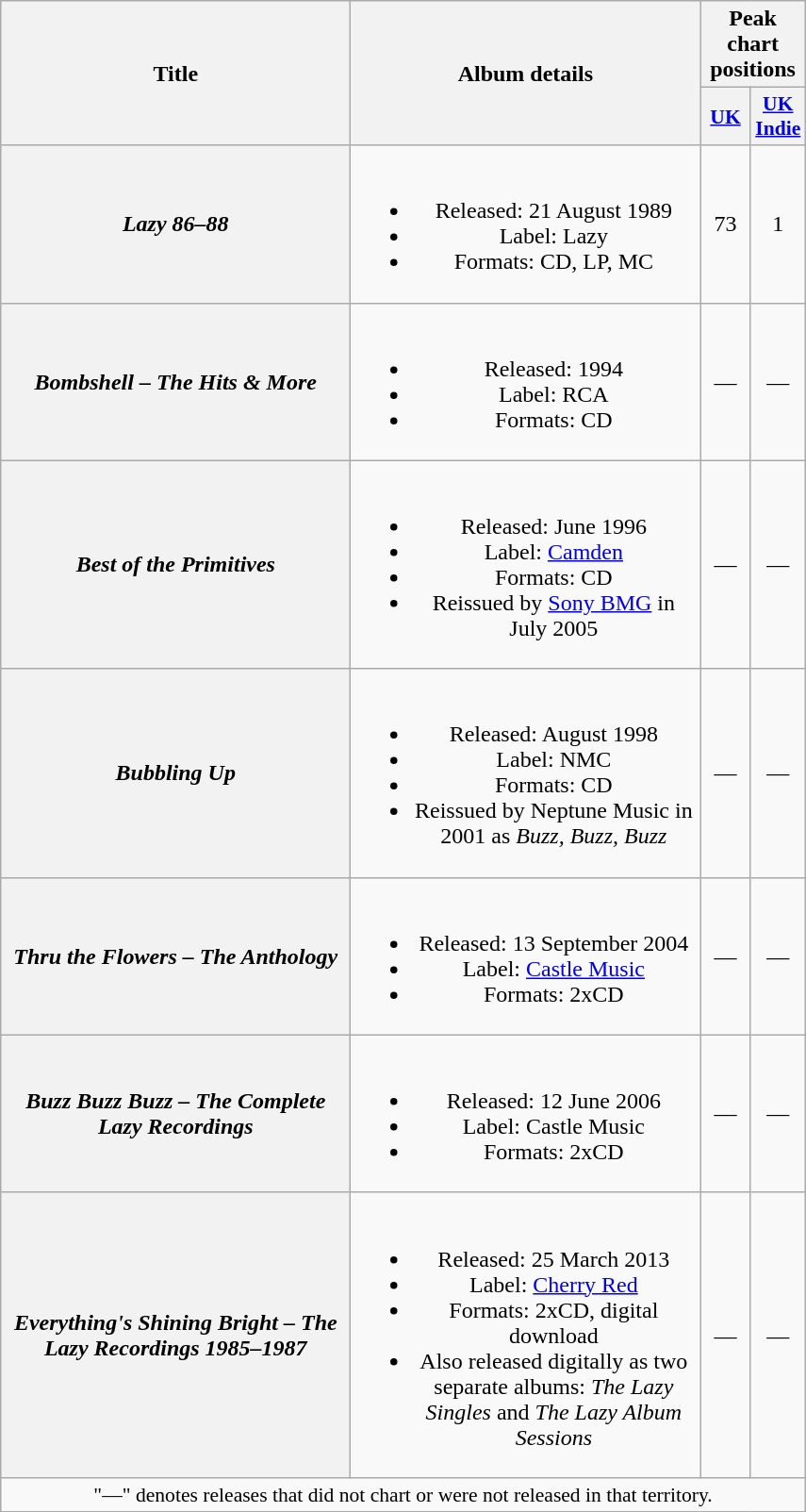<table class="wikitable plainrowheaders" style="text-align:center;">
<tr>
<th rowspan="2" scope="col" style="width:15em;">Title</th>
<th rowspan="2" scope="col" style="width:15em;">Album details</th>
<th colspan="2">Peak chart positions</th>
</tr>
<tr>
<th scope="col" style="width:2em;font-size:90%;"><a href='#'>UK</a><br></th>
<th scope="col" style="width:2em;font-size:90%;"><a href='#'>UK Indie</a><br></th>
</tr>
<tr>
<th scope="row"><em>Lazy 86–88</em></th>
<td><br><ul><li>Released: 21 August 1989</li><li>Label: Lazy</li><li>Formats: CD, LP, MC</li></ul></td>
<td>73</td>
<td>1</td>
</tr>
<tr>
<th scope="row"><em>Bombshell – The Hits & More</em></th>
<td><br><ul><li>Released: 1994</li><li>Label: RCA</li><li>Formats: CD</li></ul></td>
<td>—</td>
<td>—</td>
</tr>
<tr>
<th scope="row"><em>Best of the Primitives</em></th>
<td><br><ul><li>Released: June 1996</li><li>Label: <a href='#'>Camden</a></li><li>Formats: CD</li><li>Reissued by <a href='#'>Sony BMG</a> in July 2005</li></ul></td>
<td>—</td>
<td>—</td>
</tr>
<tr>
<th scope="row"><em>Bubbling Up</em></th>
<td><br><ul><li>Released: August 1998</li><li>Label: NMC</li><li>Formats: CD</li><li>Reissued by Neptune Music in 2001 as <em>Buzz, Buzz, Buzz</em></li></ul></td>
<td>—</td>
<td>—</td>
</tr>
<tr>
<th scope="row"><em>Thru the Flowers – The Anthology</em></th>
<td><br><ul><li>Released: 13 September 2004</li><li>Label: <a href='#'>Castle Music</a></li><li>Formats: 2xCD</li></ul></td>
<td>—</td>
<td>—</td>
</tr>
<tr>
<th scope="row"><em>Buzz Buzz Buzz – The Complete Lazy Recordings</em></th>
<td><br><ul><li>Released: 12 June 2006</li><li>Label: Castle Music</li><li>Formats: 2xCD</li></ul></td>
<td>—</td>
<td>—</td>
</tr>
<tr>
<th scope="row"><em>Everything's Shining Bright – The Lazy Recordings 1985–1987</em></th>
<td><br><ul><li>Released: 25 March 2013</li><li>Label: <a href='#'>Cherry Red</a></li><li>Formats: 2xCD, digital download</li><li>Also released digitally as two separate albums: <em>The Lazy Singles</em> and <em>The Lazy Album Sessions</em></li></ul></td>
<td>—</td>
<td>—</td>
</tr>
<tr>
<td colspan="4" style="font-size:90%">"—" denotes releases that did not chart or were not released in that territory.</td>
</tr>
</table>
